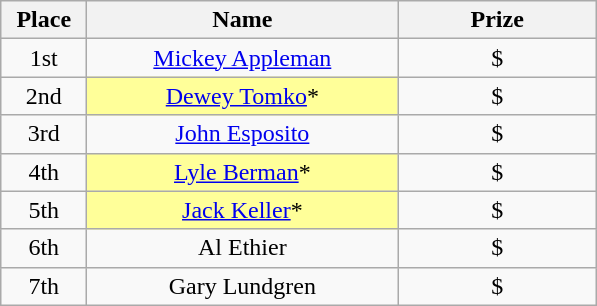<table class="wikitable">
<tr>
<th width="50">Place</th>
<th width="200">Name</th>
<th width="125">Prize</th>
</tr>
<tr>
<td align = "center">1st</td>
<td align = "center"><a href='#'>Mickey Appleman</a></td>
<td align = "center">$</td>
</tr>
<tr>
<td align = "center">2nd</td>
<td align = "center" bgcolor="#FFFF99"><a href='#'>Dewey Tomko</a>*</td>
<td align = "center">$</td>
</tr>
<tr>
<td align = "center">3rd</td>
<td align = "center"><a href='#'>John Esposito</a></td>
<td align = "center">$</td>
</tr>
<tr>
<td align = "center">4th</td>
<td align = "center" bgcolor="#FFFF99"><a href='#'>Lyle Berman</a>*</td>
<td align = "center">$</td>
</tr>
<tr>
<td align = "center">5th</td>
<td align = "center" bgcolor="#FFFF99"><a href='#'>Jack Keller</a>*</td>
<td align = "center">$</td>
</tr>
<tr>
<td align = "center">6th</td>
<td align = "center">Al Ethier</td>
<td align = "center">$</td>
</tr>
<tr>
<td align = "center">7th</td>
<td align = "center">Gary Lundgren</td>
<td align = "center">$</td>
</tr>
</table>
